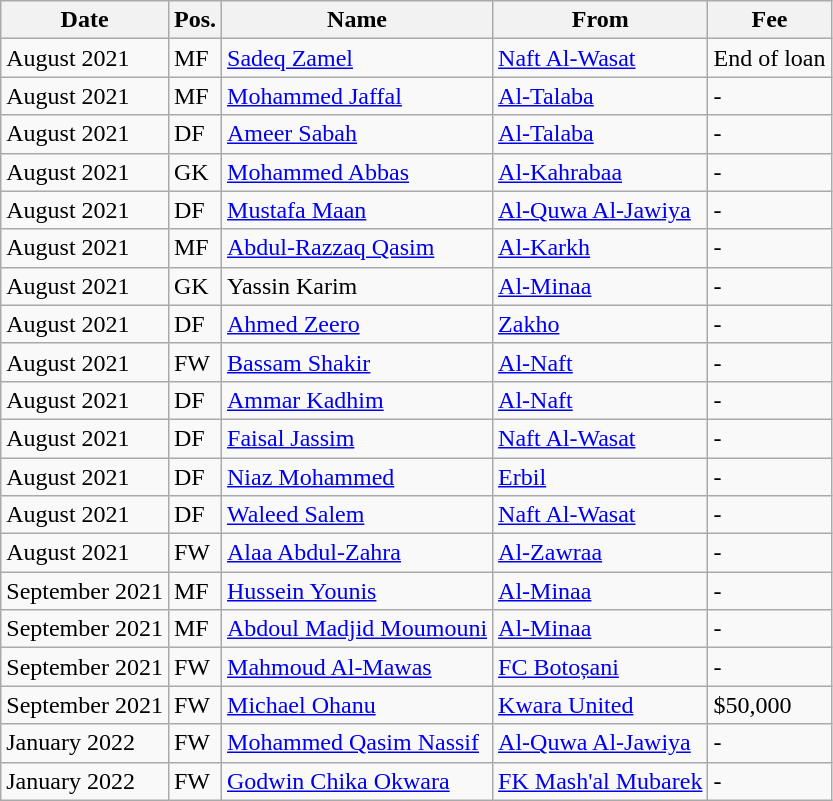<table class="wikitable">
<tr>
<th>Date</th>
<th>Pos.</th>
<th>Name</th>
<th>From</th>
<th>Fee</th>
</tr>
<tr>
<td>August 2021</td>
<td>MF</td>
<td> <a href='#'>Sadeq Zamel</a></td>
<td> <a href='#'>Naft Al-Wasat</a></td>
<td>End of loan</td>
</tr>
<tr>
<td>August 2021</td>
<td>MF</td>
<td> <a href='#'>Mohammed Jaffal</a></td>
<td> <a href='#'>Al-Talaba</a></td>
<td>-</td>
</tr>
<tr>
<td>August 2021</td>
<td>DF</td>
<td> <a href='#'>Ameer Sabah</a></td>
<td> <a href='#'>Al-Talaba</a></td>
<td>-</td>
</tr>
<tr>
<td>August 2021</td>
<td>GK</td>
<td> <a href='#'>Mohammed Abbas</a></td>
<td> <a href='#'>Al-Kahrabaa</a></td>
<td>-</td>
</tr>
<tr>
<td>August 2021</td>
<td>DF</td>
<td> <a href='#'>Mustafa Maan</a></td>
<td> <a href='#'>Al-Quwa Al-Jawiya</a></td>
<td>-</td>
</tr>
<tr>
<td>August 2021</td>
<td>MF</td>
<td> <a href='#'>Abdul-Razzaq Qasim</a></td>
<td> <a href='#'>Al-Karkh</a></td>
<td>-</td>
</tr>
<tr>
<td>August 2021</td>
<td>GK</td>
<td> Yassin Karim</td>
<td> <a href='#'>Al-Minaa</a></td>
<td>-</td>
</tr>
<tr>
<td>August 2021</td>
<td>DF</td>
<td> <a href='#'>Ahmed Zeero</a></td>
<td> <a href='#'>Zakho</a></td>
<td>-</td>
</tr>
<tr>
<td>August 2021</td>
<td>FW</td>
<td> <a href='#'>Bassam Shakir</a></td>
<td> <a href='#'>Al-Naft</a></td>
<td>-</td>
</tr>
<tr>
<td>August 2021</td>
<td>DF</td>
<td> <a href='#'>Ammar Kadhim</a></td>
<td> <a href='#'>Al-Naft</a></td>
<td>-</td>
</tr>
<tr>
<td>August 2021</td>
<td>DF</td>
<td> <a href='#'>Faisal Jassim</a></td>
<td> <a href='#'>Naft Al-Wasat</a></td>
<td>-</td>
</tr>
<tr>
<td>August 2021</td>
<td>DF</td>
<td> <a href='#'>Niaz Mohammed</a></td>
<td> <a href='#'>Erbil</a></td>
<td>-</td>
</tr>
<tr>
<td>August 2021</td>
<td>DF</td>
<td> <a href='#'>Waleed Salem</a></td>
<td> <a href='#'>Naft Al-Wasat</a></td>
<td>-</td>
</tr>
<tr>
<td>August 2021</td>
<td>FW</td>
<td> <a href='#'>Alaa Abdul-Zahra</a></td>
<td> <a href='#'>Al-Zawraa</a></td>
<td>-</td>
</tr>
<tr>
<td>September 2021</td>
<td>MF</td>
<td> <a href='#'>Hussein Younis</a></td>
<td> <a href='#'>Al-Minaa</a></td>
<td>-</td>
</tr>
<tr>
<td>September 2021</td>
<td>MF</td>
<td> <a href='#'>Abdoul Madjid Moumouni</a></td>
<td> <a href='#'>Al-Minaa</a></td>
<td>-</td>
</tr>
<tr>
<td>September 2021</td>
<td>FW</td>
<td> <a href='#'>Mahmoud Al-Mawas</a></td>
<td> <a href='#'>FC Botoșani</a></td>
<td>-</td>
</tr>
<tr>
<td>September 2021</td>
<td>FW</td>
<td> <a href='#'>Michael Ohanu</a></td>
<td> <a href='#'>Kwara United</a></td>
<td>$50,000</td>
</tr>
<tr>
<td>January 2022</td>
<td>FW</td>
<td> <a href='#'>Mohammed Qasim Nassif</a></td>
<td> <a href='#'>Al-Quwa Al-Jawiya</a></td>
<td>-</td>
</tr>
<tr>
<td>January 2022</td>
<td>FW</td>
<td> <a href='#'>Godwin Chika Okwara</a></td>
<td> <a href='#'>FK Mash'al Mubarek</a></td>
<td>-</td>
</tr>
</table>
